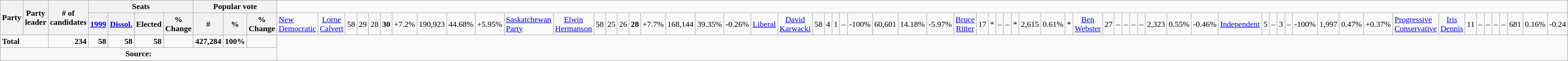<table class="wikitable">
<tr>
<th rowspan=2 colspan=2>Party</th>
<th rowspan=2>Party leader</th>
<th rowspan=2># of<br>candidates</th>
<th colspan=4>Seats</th>
<th colspan=3>Popular vote</th>
</tr>
<tr>
<th><a href='#'>1999</a></th>
<th><a href='#'><span>Dissol.</span></a></th>
<th>Elected</th>
<th>% Change</th>
<th>#</th>
<th>%</th>
<th>% Change<br></th>
<td><a href='#'>New Democratic</a></td>
<td align="center"><a href='#'>Lorne Calvert</a></td>
<td align="right">58</td>
<td align="right">29</td>
<td align="right">28</td>
<td align="right"><strong>30</strong></td>
<td align="right">+7.2%</td>
<td align="right">190,923</td>
<td align="right">44.68%</td>
<td align="right">+5.95%<br></td>
<td><a href='#'>Saskatchewan Party</a></td>
<td align="center"><a href='#'>Elwin Hermanson</a></td>
<td align="right">58</td>
<td align="right">25</td>
<td align="right">26</td>
<td align="right"><strong>28</strong></td>
<td align="right">+7.7%</td>
<td align="right">168,144</td>
<td align="right">39.35%</td>
<td align="right">-0.26%<br></td>
<td><a href='#'>Liberal</a></td>
<td align="center"><a href='#'>David Karwacki</a></td>
<td align="right">58</td>
<td align="right">4</td>
<td align="right">1</td>
<td align="right">–</td>
<td align="right">-100%</td>
<td align="right">60,601</td>
<td align="right">14.18%</td>
<td align="right">-5.97%<br></td>
<td align="center"><a href='#'>Bruce Ritter</a></td>
<td align="right">17</td>
<td align="right">*</td>
<td align="right">–</td>
<td align="right">–</td>
<td align="right">*</td>
<td align="right">2,615</td>
<td align="right">0.61%</td>
<td align="right">*<br></td>
<td align="center"><a href='#'>Ben Webster</a></td>
<td align="right">27</td>
<td align="right">–</td>
<td align="right">–</td>
<td align="right">–</td>
<td align="right">–</td>
<td align="right">2,323</td>
<td align="right">0.55%</td>
<td align="right">-0.46%<br></td>
<td colspan=2><a href='#'>Independent</a></td>
<td align="right">5</td>
<td align="right">–</td>
<td align="right">3</td>
<td align="right">–</td>
<td align="right">-100%</td>
<td align="right">1,997</td>
<td align="right">0.47%</td>
<td align="right">+0.37%<br></td>
<td><a href='#'>Progressive Conservative</a></td>
<td align="center"><a href='#'>Iris Dennis</a></td>
<td align="right">11</td>
<td align="right">–</td>
<td align="right">–</td>
<td align="right">–</td>
<td align="right">–</td>
<td align="right">681</td>
<td align="right">0.16%</td>
<td align="right">-0.24</td>
</tr>
<tr>
<td colspan=3><strong>Total</strong></td>
<td align="right"><strong>234</strong></td>
<td align="right"><strong>58</strong></td>
<td align="right"><strong>58</strong></td>
<td align="right"><strong>58</strong></td>
<td align="right"> </td>
<td align="right"><strong>427,284</strong></td>
<td align="right"><strong>100%</strong></td>
<td align="right"> </td>
</tr>
<tr>
<td align="center" colspan=11><strong>Source:</strong> </td>
</tr>
<tr>
</tr>
</table>
